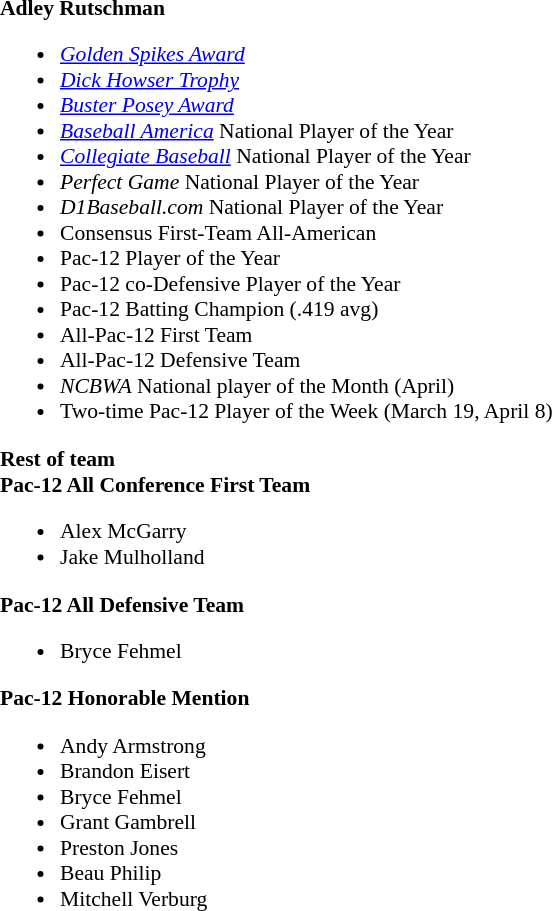<table class="toccolours" style="border-collapse:collapse; font-size:90%;">
<tr>
<td width="25"> </td>
<td valign="top"><br><strong>Adley Rutschman</strong><ul><li><em><a href='#'>Golden Spikes Award</a></em></li><li><em><a href='#'>Dick Howser Trophy</a></em></li><li><em><a href='#'>Buster Posey Award</a></em></li><li><em><a href='#'>Baseball America</a></em> National Player of the Year</li><li><em><a href='#'>Collegiate Baseball</a></em> National Player of the Year</li><li><em>Perfect Game</em> National Player of the Year</li><li><em>D1Baseball.com</em> National Player of the Year</li><li>Consensus First-Team All-American</li><li>Pac-12 Player of the Year</li><li>Pac-12 co-Defensive Player of the Year</li><li>Pac-12 Batting Champion (.419 avg)</li><li>All-Pac-12 First Team</li><li>All-Pac-12 Defensive Team</li><li><em>NCBWA</em> National player of the Month (April)</li><li>Two-time Pac-12 Player of the Week (March 19, April 8)</li></ul><strong>Rest of team</strong><br><strong>Pac-12 All Conference First Team</strong><ul><li>Alex McGarry</li><li>Jake Mulholland</li></ul><strong>Pac-12 All Defensive Team</strong><ul><li>Bryce Fehmel</li></ul><strong>Pac-12 Honorable Mention</strong><ul><li>Andy Armstrong</li><li>Brandon Eisert</li><li>Bryce Fehmel</li><li>Grant Gambrell</li><li>Preston Jones</li><li>Beau Philip</li><li>Mitchell Verburg</li></ul></td>
</tr>
<tr>
</tr>
</table>
